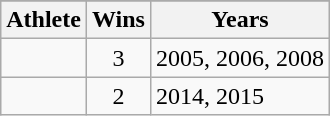<table class="wikitable">
<tr>
</tr>
<tr>
<th>Athlete</th>
<th>Wins</th>
<th>Years</th>
</tr>
<tr>
<td></td>
<td align=center>3</td>
<td>2005, 2006, 2008</td>
</tr>
<tr>
<td></td>
<td align=center>2</td>
<td>2014, 2015</td>
</tr>
</table>
